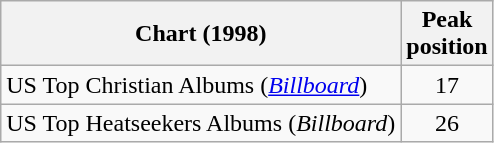<table class="wikitable">
<tr>
<th>Chart (1998)</th>
<th>Peak<br>position</th>
</tr>
<tr>
<td>US Top Christian Albums (<em><a href='#'>Billboard</a></em>)</td>
<td style="text-align:center;">17</td>
</tr>
<tr>
<td>US Top Heatseekers Albums (<em>Billboard</em>)</td>
<td style="text-align:center;">26</td>
</tr>
</table>
